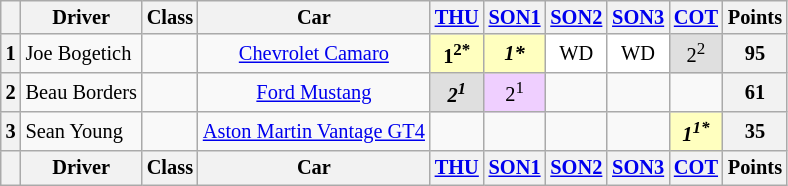<table class="wikitable" style="font-size:85%; text-align:center">
<tr>
<th valign="middle"></th>
<th valign="middle">Driver</th>
<th>Class</th>
<th>Car</th>
<th><a href='#'>THU</a></th>
<th><a href='#'>SON1</a></th>
<th><a href='#'>SON2</a></th>
<th><a href='#'>SON3</a></th>
<th><a href='#'>COT</a></th>
<th valign="middle">Points</th>
</tr>
<tr>
<th>1</th>
<td align="left"> Joe Bogetich</td>
<td></td>
<td><a href='#'>Chevrolet Camaro</a></td>
<td style="background:#ffffbf;"><strong>1<sup>2*</sup></strong></td>
<td style="background:#ffffbf;"><strong><em>1*</em></strong></td>
<td style="background:#ffffff;">WD</td>
<td style="background:#ffffff;">WD</td>
<td style="background:#dfdfdf;">2<sup>2</sup></td>
<th>95</th>
</tr>
<tr>
<th>2</th>
<td align="left"> Beau Borders</td>
<td></td>
<td><a href='#'>Ford Mustang</a></td>
<td style="background:#dfdfdf;"><strong><em>2<sup>1</sup></em></strong></td>
<td style="background:#efcfff;">2<sup>1</sup></td>
<td></td>
<td></td>
<td></td>
<th>61</th>
</tr>
<tr>
<th>3</th>
<td align="left"> Sean Young</td>
<td></td>
<td><a href='#'>Aston Martin Vantage GT4</a></td>
<td></td>
<td></td>
<td></td>
<td></td>
<td style="background:#ffffbf;"><strong><em>1<sup>1*</sup></em></strong></td>
<th>35</th>
</tr>
<tr>
<th valign="middle"></th>
<th valign="middle">Driver</th>
<th>Class</th>
<th>Car</th>
<th><a href='#'>THU</a></th>
<th><a href='#'>SON1</a></th>
<th><a href='#'>SON2</a></th>
<th><a href='#'>SON3</a></th>
<th><a href='#'>COT</a></th>
<th valign="middle">Points</th>
</tr>
</table>
